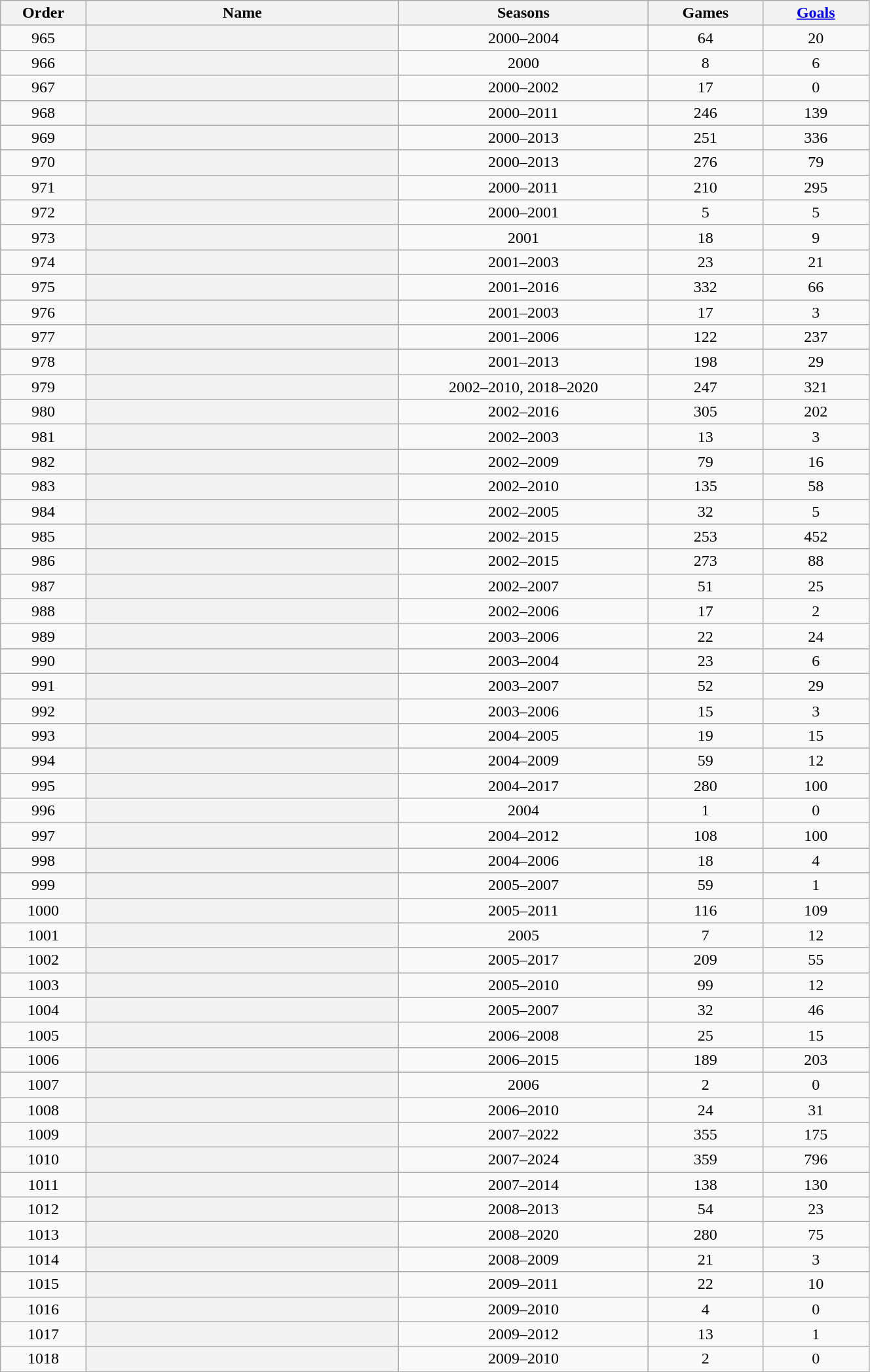<table class="wikitable plainrowheaders sortable"  style="text-align:center; width:70%;">
<tr>
<th scope="col" style="width:3%;">Order</th>
<th scope="col" style="width:15%;">Name</th>
<th scope="col" style="width:12%;">Seasons</th>
<th scope="col" style="width:5%;">Games</th>
<th scope="col" style="width:5%;"><a href='#'>Goals</a></th>
</tr>
<tr>
<td>965</td>
<th scope="row"></th>
<td>2000–2004</td>
<td>64</td>
<td>20</td>
</tr>
<tr>
<td>966</td>
<th scope="row"></th>
<td>2000</td>
<td>8</td>
<td>6</td>
</tr>
<tr>
<td>967</td>
<th scope="row"></th>
<td>2000–2002</td>
<td>17</td>
<td>0</td>
</tr>
<tr>
<td>968</td>
<th scope="row"></th>
<td>2000–2011</td>
<td>246</td>
<td>139</td>
</tr>
<tr>
<td>969</td>
<th scope="row"></th>
<td>2000–2013</td>
<td>251</td>
<td>336</td>
</tr>
<tr>
<td>970</td>
<th scope="row"></th>
<td>2000–2013</td>
<td>276</td>
<td>79</td>
</tr>
<tr>
<td>971</td>
<th scope="row"></th>
<td>2000–2011</td>
<td>210</td>
<td>295</td>
</tr>
<tr>
<td>972</td>
<th scope="row"></th>
<td>2000–2001</td>
<td>5</td>
<td>5</td>
</tr>
<tr>
<td>973</td>
<th scope="row"></th>
<td>2001</td>
<td>18</td>
<td>9</td>
</tr>
<tr>
<td>974</td>
<th scope="row"></th>
<td>2001–2003</td>
<td>23</td>
<td>21</td>
</tr>
<tr>
<td>975</td>
<th scope="row"></th>
<td>2001–2016</td>
<td>332</td>
<td>66</td>
</tr>
<tr>
<td>976</td>
<th scope="row"></th>
<td>2001–2003</td>
<td>17</td>
<td>3</td>
</tr>
<tr>
<td>977</td>
<th scope="row"></th>
<td>2001–2006</td>
<td>122</td>
<td>237</td>
</tr>
<tr>
<td>978</td>
<th scope="row"></th>
<td>2001–2013</td>
<td>198</td>
<td>29</td>
</tr>
<tr>
<td>979</td>
<th scope="row"></th>
<td>2002–2010, 2018–2020</td>
<td>247</td>
<td>321</td>
</tr>
<tr>
<td>980</td>
<th scope="row"></th>
<td>2002–2016</td>
<td>305</td>
<td>202</td>
</tr>
<tr>
<td>981</td>
<th scope="row"></th>
<td>2002–2003</td>
<td>13</td>
<td>3</td>
</tr>
<tr>
<td>982</td>
<th scope="row"></th>
<td>2002–2009</td>
<td>79</td>
<td>16</td>
</tr>
<tr>
<td>983</td>
<th scope="row"></th>
<td>2002–2010</td>
<td>135</td>
<td>58</td>
</tr>
<tr>
<td>984</td>
<th scope="row"></th>
<td>2002–2005</td>
<td>32</td>
<td>5</td>
</tr>
<tr>
<td>985</td>
<th scope="row"></th>
<td>2002–2015</td>
<td>253</td>
<td>452</td>
</tr>
<tr>
<td>986</td>
<th scope="row"></th>
<td>2002–2015</td>
<td>273</td>
<td>88</td>
</tr>
<tr>
<td>987</td>
<th scope="row"></th>
<td>2002–2007</td>
<td>51</td>
<td>25</td>
</tr>
<tr>
<td>988</td>
<th scope="row"></th>
<td>2002–2006</td>
<td>17</td>
<td>2</td>
</tr>
<tr>
<td>989</td>
<th scope="row"></th>
<td>2003–2006</td>
<td>22</td>
<td>24</td>
</tr>
<tr>
<td>990</td>
<th scope="row"></th>
<td>2003–2004</td>
<td>23</td>
<td>6</td>
</tr>
<tr>
<td>991</td>
<th scope="row"></th>
<td>2003–2007</td>
<td>52</td>
<td>29</td>
</tr>
<tr>
<td>992</td>
<th scope="row"></th>
<td>2003–2006</td>
<td>15</td>
<td>3</td>
</tr>
<tr>
<td>993</td>
<th scope="row"></th>
<td>2004–2005</td>
<td>19</td>
<td>15</td>
</tr>
<tr>
<td>994</td>
<th scope="row"></th>
<td>2004–2009</td>
<td>59</td>
<td>12</td>
</tr>
<tr>
<td>995</td>
<th scope="row"></th>
<td>2004–2017</td>
<td>280</td>
<td>100</td>
</tr>
<tr>
<td>996</td>
<th scope="row"></th>
<td>2004</td>
<td>1</td>
<td>0</td>
</tr>
<tr>
<td>997</td>
<th scope="row"></th>
<td>2004–2012</td>
<td>108</td>
<td>100</td>
</tr>
<tr>
<td>998</td>
<th scope="row"></th>
<td>2004–2006</td>
<td>18</td>
<td>4</td>
</tr>
<tr>
<td>999</td>
<th scope="row"></th>
<td>2005–2007</td>
<td>59</td>
<td>1</td>
</tr>
<tr>
<td>1000</td>
<th scope="row"></th>
<td>2005–2011</td>
<td>116</td>
<td>109</td>
</tr>
<tr>
<td>1001</td>
<th scope="row"></th>
<td>2005</td>
<td>7</td>
<td>12</td>
</tr>
<tr>
<td>1002</td>
<th scope="row"></th>
<td>2005–2017</td>
<td>209</td>
<td>55</td>
</tr>
<tr>
<td>1003</td>
<th scope="row"></th>
<td>2005–2010</td>
<td>99</td>
<td>12</td>
</tr>
<tr>
<td>1004</td>
<th scope="row"></th>
<td>2005–2007</td>
<td>32</td>
<td>46</td>
</tr>
<tr>
<td>1005</td>
<th scope="row"></th>
<td>2006–2008</td>
<td>25</td>
<td>15</td>
</tr>
<tr>
<td>1006</td>
<th scope="row"></th>
<td>2006–2015</td>
<td>189</td>
<td>203</td>
</tr>
<tr>
<td>1007</td>
<th scope="row"></th>
<td>2006</td>
<td>2</td>
<td>0</td>
</tr>
<tr>
<td>1008</td>
<th scope="row"></th>
<td>2006–2010</td>
<td>24</td>
<td>31</td>
</tr>
<tr>
<td>1009</td>
<th scope="row"></th>
<td>2007–2022</td>
<td>355</td>
<td>175</td>
</tr>
<tr>
<td>1010</td>
<th scope="row"></th>
<td>2007–2024</td>
<td>359</td>
<td>796</td>
</tr>
<tr>
<td>1011</td>
<th scope="row"></th>
<td>2007–2014</td>
<td>138</td>
<td>130</td>
</tr>
<tr>
<td>1012</td>
<th scope="row"></th>
<td>2008–2013</td>
<td>54</td>
<td>23</td>
</tr>
<tr>
<td>1013</td>
<th scope="row"></th>
<td>2008–2020</td>
<td>280</td>
<td>75</td>
</tr>
<tr>
<td>1014</td>
<th scope="row"></th>
<td>2008–2009</td>
<td>21</td>
<td>3</td>
</tr>
<tr>
<td>1015</td>
<th scope="row"></th>
<td>2009–2011</td>
<td>22</td>
<td>10</td>
</tr>
<tr>
<td>1016</td>
<th scope="row"></th>
<td>2009–2010</td>
<td>4</td>
<td>0</td>
</tr>
<tr>
<td>1017</td>
<th scope="row"></th>
<td>2009–2012</td>
<td>13</td>
<td>1</td>
</tr>
<tr>
<td>1018</td>
<th scope="row"></th>
<td>2009–2010</td>
<td>2</td>
<td>0</td>
</tr>
</table>
